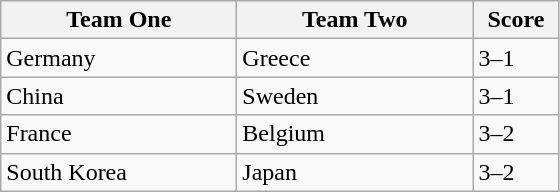<table class="wikitable">
<tr>
<th width=150>Team One</th>
<th width=150>Team Two</th>
<th width=50>Score</th>
</tr>
<tr>
<td>Germany</td>
<td>Greece</td>
<td>3–1</td>
</tr>
<tr>
<td>China</td>
<td>Sweden</td>
<td>3–1</td>
</tr>
<tr>
<td>France</td>
<td>Belgium</td>
<td>3–2</td>
</tr>
<tr>
<td>South Korea</td>
<td>Japan</td>
<td>3–2</td>
</tr>
</table>
